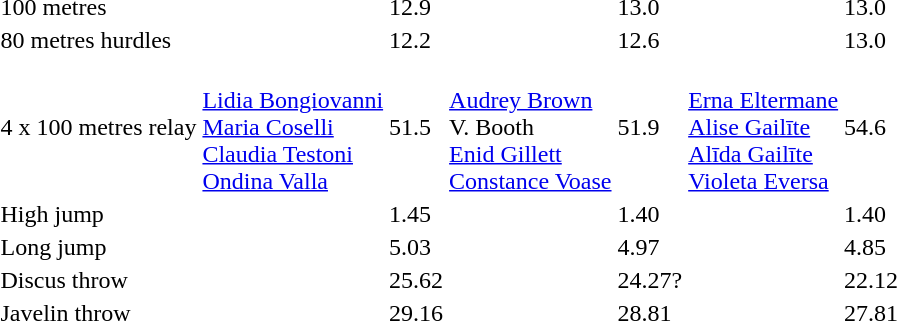<table>
<tr>
<td>100 metres</td>
<td></td>
<td>12.9</td>
<td></td>
<td>13.0</td>
<td></td>
<td>13.0</td>
</tr>
<tr>
<td>80 metres hurdles</td>
<td></td>
<td>12.2</td>
<td></td>
<td>12.6</td>
<td></td>
<td>13.0</td>
</tr>
<tr>
<td>4 x 100 metres relay</td>
<td><br><a href='#'>Lidia Bongiovanni</a><br><a href='#'>Maria Coselli</a><br><a href='#'>Claudia Testoni</a><br><a href='#'>Ondina Valla</a></td>
<td>51.5</td>
<td><br><a href='#'>Audrey Brown</a><br>V. Booth<br><a href='#'>Enid Gillett</a><br><a href='#'>Constance Voase</a></td>
<td>51.9</td>
<td><br><a href='#'>Erna Eltermane</a><br><a href='#'>Alise Gailīte</a><br><a href='#'>Alīda Gailīte</a><br><a href='#'>Violeta Eversa</a></td>
<td>54.6</td>
</tr>
<tr>
<td>High jump</td>
<td></td>
<td>1.45</td>
<td></td>
<td>1.40</td>
<td></td>
<td>1.40</td>
</tr>
<tr>
<td>Long jump</td>
<td></td>
<td>5.03</td>
<td></td>
<td>4.97</td>
<td></td>
<td>4.85</td>
</tr>
<tr>
<td>Discus throw</td>
<td></td>
<td>25.62</td>
<td></td>
<td>24.27?</td>
<td></td>
<td>22.12</td>
</tr>
<tr>
<td>Javelin throw</td>
<td></td>
<td>29.16</td>
<td></td>
<td>28.81</td>
<td></td>
<td>27.81</td>
</tr>
</table>
